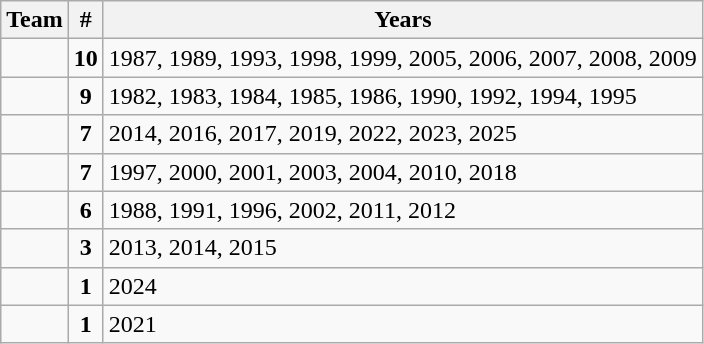<table class="wikitable" style="text-align:center;">
<tr>
<th>Team</th>
<th>#</th>
<th>Years</th>
</tr>
<tr>
<td style=><strong></strong></td>
<td><strong>10</strong></td>
<td align=left>1987, 1989, 1993, 1998, 1999, 2005, 2006, 2007, 2008, 2009</td>
</tr>
<tr>
<td style=><strong></strong></td>
<td><strong>9</strong></td>
<td align=left>1982, 1983, 1984, 1985, 1986, 1990, 1992, 1994, 1995</td>
</tr>
<tr>
<td style=><strong></strong></td>
<td><strong>7</strong></td>
<td align=left>2014, 2016, 2017, 2019, 2022, 2023, 2025</td>
</tr>
<tr>
<td style=><strong></strong></td>
<td><strong>7</strong></td>
<td align=left>1997, 2000, 2001, 2003, 2004, 2010, 2018</td>
</tr>
<tr>
<td style=><strong></strong></td>
<td><strong>6</strong></td>
<td align=left>1988, 1991, 1996, 2002, 2011, 2012</td>
</tr>
<tr>
<td style=><strong></strong></td>
<td><strong>3</strong></td>
<td align=left>2013, 2014, 2015</td>
</tr>
<tr>
<td style=><strong></strong></td>
<td><strong>1</strong></td>
<td align=left>2024</td>
</tr>
<tr>
<td style=><strong></strong></td>
<td><strong>1</strong></td>
<td align=left>2021</td>
</tr>
</table>
